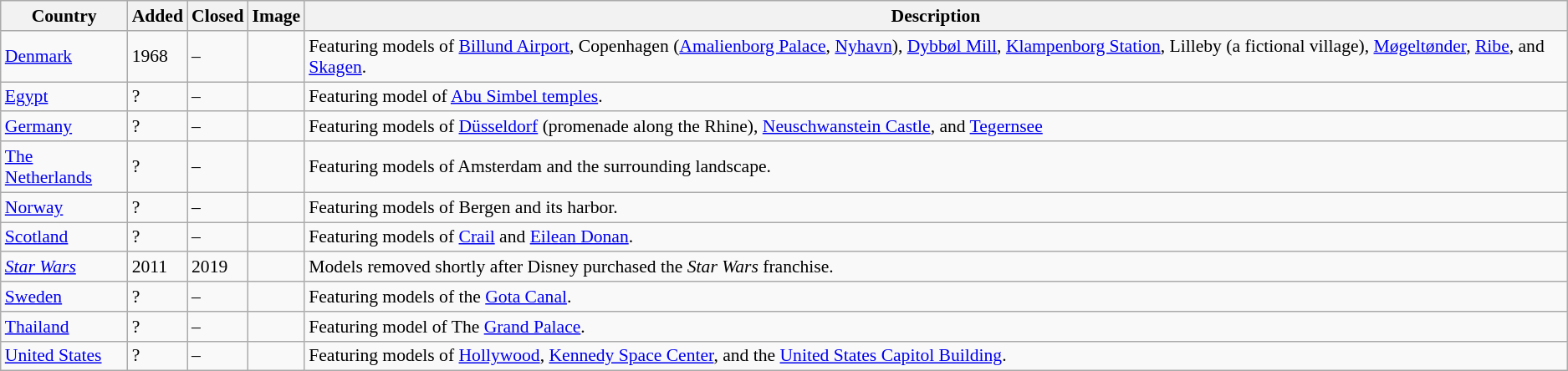<table class="wikitable sortable" style="font-size:90%;">
<tr>
<th scope="col">Country</th>
<th scope="col">Added</th>
<th scope="col">Closed</th>
<th scope="col" class="unsortable">Image</th>
<th scope="col" class="unsortable">Description</th>
</tr>
<tr>
<td> <a href='#'>Denmark</a></td>
<td>1968</td>
<td>–</td>
<td style="text-align:center;"></td>
<td>Featuring models of <a href='#'>Billund Airport</a>, Copenhagen (<a href='#'>Amalienborg Palace</a>, <a href='#'>Nyhavn</a>), <a href='#'>Dybbøl Mill</a>, <a href='#'>Klampenborg Station</a>, Lilleby (a fictional village), <a href='#'>Møgeltønder</a>, <a href='#'>Ribe</a>, and <a href='#'>Skagen</a>.</td>
</tr>
<tr>
<td> <a href='#'>Egypt</a></td>
<td>?</td>
<td>–</td>
<td style="text-align:center;"></td>
<td>Featuring model of <a href='#'>Abu Simbel temples</a>.</td>
</tr>
<tr>
<td> <a href='#'>Germany</a></td>
<td>?</td>
<td>–</td>
<td style="text-align:center;"></td>
<td>Featuring models of <a href='#'>Düsseldorf</a> (promenade along the Rhine), <a href='#'>Neuschwanstein Castle</a>, and <a href='#'>Tegernsee</a></td>
</tr>
<tr>
<td data-sort-value="Netherlands"> <a href='#'>The Netherlands</a></td>
<td>?</td>
<td>–</td>
<td style="text-align:center;"></td>
<td>Featuring models of Amsterdam and the surrounding landscape.</td>
</tr>
<tr>
<td> <a href='#'>Norway</a></td>
<td>?</td>
<td>–</td>
<td style="text-align:center;"></td>
<td>Featuring models of Bergen and its harbor.</td>
</tr>
<tr>
<td> <a href='#'>Scotland</a></td>
<td>?</td>
<td>–</td>
<td style="text-align:center;"></td>
<td>Featuring models of <a href='#'>Crail</a> and <a href='#'>Eilean Donan</a>.</td>
</tr>
<tr>
<td><em><a href='#'>Star Wars</a></em></td>
<td>2011</td>
<td>2019</td>
<td style="text-align:center;"></td>
<td>Models removed shortly after Disney purchased the <em>Star Wars</em> franchise.</td>
</tr>
<tr>
<td> <a href='#'>Sweden</a></td>
<td>?</td>
<td>–</td>
<td style="text-align:center;"></td>
<td>Featuring models of the <a href='#'>Gota Canal</a>.</td>
</tr>
<tr>
<td> <a href='#'>Thailand</a></td>
<td>?</td>
<td>–</td>
<td style="text-align:center;"></td>
<td>Featuring model of The <a href='#'>Grand Palace</a>.</td>
</tr>
<tr>
<td> <a href='#'>United States</a></td>
<td>?</td>
<td>–</td>
<td style="text-align:center;"></td>
<td>Featuring models of <a href='#'>Hollywood</a>, <a href='#'>Kennedy Space Center</a>,  and the <a href='#'>United States Capitol Building</a>.</td>
</tr>
</table>
